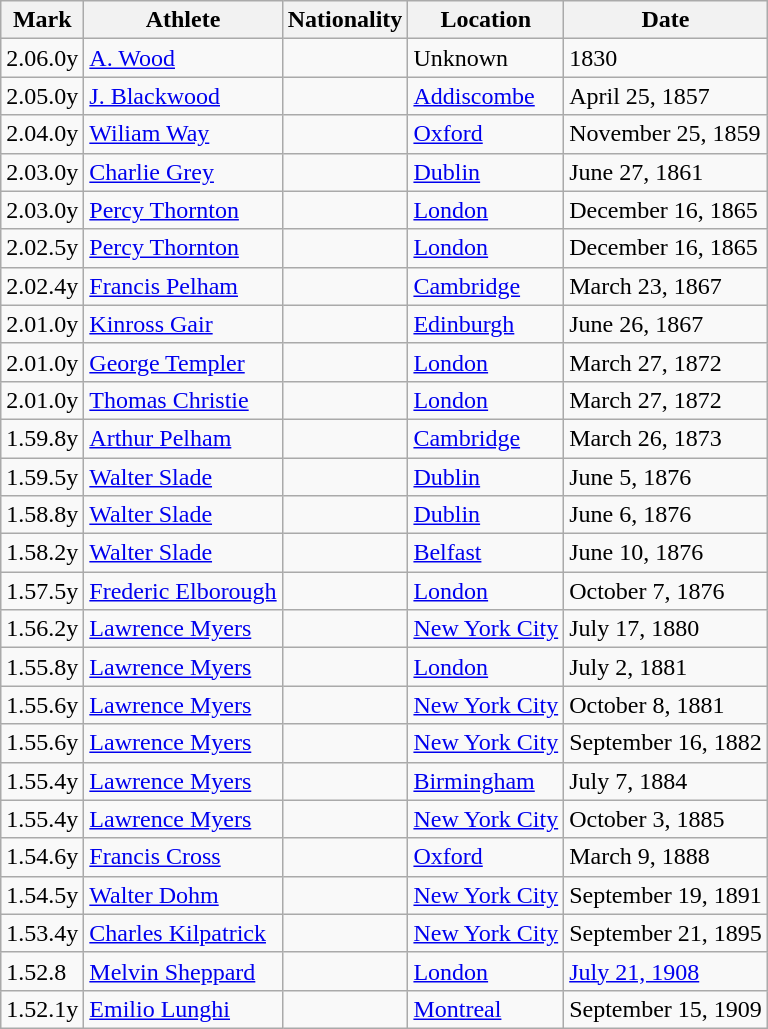<table class=wikitable>
<tr>
<th>Mark</th>
<th>Athlete</th>
<th>Nationality</th>
<th>Location</th>
<th>Date</th>
</tr>
<tr>
<td>2.06.0y</td>
<td><a href='#'>A. Wood</a></td>
<td></td>
<td>Unknown</td>
<td>1830</td>
</tr>
<tr>
<td>2.05.0y</td>
<td><a href='#'>J. Blackwood</a></td>
<td></td>
<td><a href='#'>Addiscombe</a></td>
<td>April 25, 1857</td>
</tr>
<tr>
<td>2.04.0y</td>
<td><a href='#'>Wiliam Way</a></td>
<td></td>
<td><a href='#'>Oxford</a></td>
<td>November 25, 1859</td>
</tr>
<tr>
<td>2.03.0y</td>
<td><a href='#'>Charlie Grey</a></td>
<td></td>
<td><a href='#'>Dublin</a></td>
<td>June 27, 1861</td>
</tr>
<tr>
<td>2.03.0y</td>
<td><a href='#'>Percy Thornton</a></td>
<td></td>
<td><a href='#'>London</a></td>
<td>December 16, 1865</td>
</tr>
<tr>
<td>2.02.5y</td>
<td><a href='#'>Percy Thornton</a></td>
<td></td>
<td><a href='#'>London</a></td>
<td>December 16, 1865</td>
</tr>
<tr>
<td>2.02.4y</td>
<td><a href='#'>Francis Pelham</a></td>
<td></td>
<td><a href='#'>Cambridge</a></td>
<td>March 23, 1867</td>
</tr>
<tr>
<td>2.01.0y</td>
<td><a href='#'>Kinross Gair</a></td>
<td></td>
<td><a href='#'>Edinburgh</a></td>
<td>June 26, 1867</td>
</tr>
<tr>
<td>2.01.0y</td>
<td><a href='#'>George Templer</a></td>
<td></td>
<td><a href='#'>London</a></td>
<td>March 27, 1872</td>
</tr>
<tr>
<td>2.01.0y</td>
<td><a href='#'>Thomas Christie</a></td>
<td></td>
<td><a href='#'>London</a></td>
<td>March 27, 1872</td>
</tr>
<tr>
<td>1.59.8y</td>
<td><a href='#'>Arthur Pelham</a></td>
<td></td>
<td><a href='#'>Cambridge</a></td>
<td>March 26, 1873</td>
</tr>
<tr>
<td>1.59.5y</td>
<td><a href='#'>Walter Slade</a></td>
<td></td>
<td><a href='#'>Dublin</a></td>
<td>June 5, 1876</td>
</tr>
<tr>
<td>1.58.8y</td>
<td><a href='#'>Walter Slade</a></td>
<td></td>
<td><a href='#'>Dublin</a></td>
<td>June 6, 1876</td>
</tr>
<tr>
<td>1.58.2y</td>
<td><a href='#'>Walter Slade</a></td>
<td></td>
<td><a href='#'>Belfast</a></td>
<td>June 10, 1876</td>
</tr>
<tr>
<td>1.57.5y</td>
<td><a href='#'>Frederic Elborough</a></td>
<td></td>
<td><a href='#'>London</a></td>
<td>October 7, 1876</td>
</tr>
<tr>
<td>1.56.2y</td>
<td><a href='#'>Lawrence Myers</a></td>
<td></td>
<td><a href='#'>New York City</a></td>
<td>July 17, 1880</td>
</tr>
<tr>
<td>1.55.8y</td>
<td><a href='#'>Lawrence Myers</a></td>
<td></td>
<td><a href='#'>London</a></td>
<td>July 2, 1881</td>
</tr>
<tr>
<td>1.55.6y</td>
<td><a href='#'>Lawrence Myers</a></td>
<td></td>
<td><a href='#'>New York City</a></td>
<td>October 8, 1881</td>
</tr>
<tr>
<td>1.55.6y</td>
<td><a href='#'>Lawrence Myers</a></td>
<td></td>
<td><a href='#'>New York City</a></td>
<td>September 16, 1882</td>
</tr>
<tr>
<td>1.55.4y</td>
<td><a href='#'>Lawrence Myers</a></td>
<td></td>
<td><a href='#'>Birmingham</a></td>
<td>July 7, 1884</td>
</tr>
<tr>
<td>1.55.4y</td>
<td><a href='#'>Lawrence Myers</a></td>
<td></td>
<td><a href='#'>New York City</a></td>
<td>October 3, 1885</td>
</tr>
<tr>
<td>1.54.6y</td>
<td><a href='#'>Francis Cross</a></td>
<td></td>
<td><a href='#'>Oxford</a></td>
<td>March 9, 1888</td>
</tr>
<tr>
<td>1.54.5y</td>
<td><a href='#'>Walter Dohm</a></td>
<td></td>
<td><a href='#'>New York City</a></td>
<td>September 19, 1891</td>
</tr>
<tr>
<td>1.53.4y</td>
<td><a href='#'>Charles Kilpatrick</a></td>
<td></td>
<td><a href='#'>New York City</a></td>
<td>September 21, 1895</td>
</tr>
<tr>
<td>1.52.8</td>
<td><a href='#'>Melvin Sheppard</a></td>
<td></td>
<td><a href='#'>London</a></td>
<td><a href='#'>July 21, 1908</a></td>
</tr>
<tr>
<td>1.52.1y</td>
<td><a href='#'>Emilio Lunghi</a></td>
<td></td>
<td><a href='#'>Montreal</a></td>
<td>September 15, 1909</td>
</tr>
</table>
